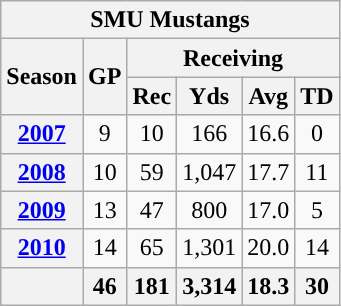<table class="wikitable" style="text-align:center;">
<tr>
<th colspan="15">SMU Mustangs</th>
</tr>
<tr>
<th rowspan="2">Season</th>
<th rowspan="2">GP</th>
<th colspan="4">Receiving</th>
</tr>
<tr>
<th>Rec</th>
<th>Yds</th>
<th>Avg</th>
<th>TD</th>
</tr>
<tr>
<th><a href='#'>2007</a></th>
<td>9</td>
<td>10</td>
<td>166</td>
<td>16.6</td>
<td>0</td>
</tr>
<tr>
<th><a href='#'>2008</a></th>
<td>10</td>
<td>59</td>
<td>1,047</td>
<td>17.7</td>
<td>11</td>
</tr>
<tr>
<th><a href='#'>2009</a></th>
<td>13</td>
<td>47</td>
<td>800</td>
<td>17.0</td>
<td>5</td>
</tr>
<tr>
<th><a href='#'>2010</a></th>
<td>14</td>
<td>65</td>
<td>1,301</td>
<td>20.0</td>
<td>14</td>
</tr>
<tr>
<th></th>
<th>46</th>
<th>181</th>
<th>3,314</th>
<th>18.3</th>
<th>30</th>
</tr>
</table>
